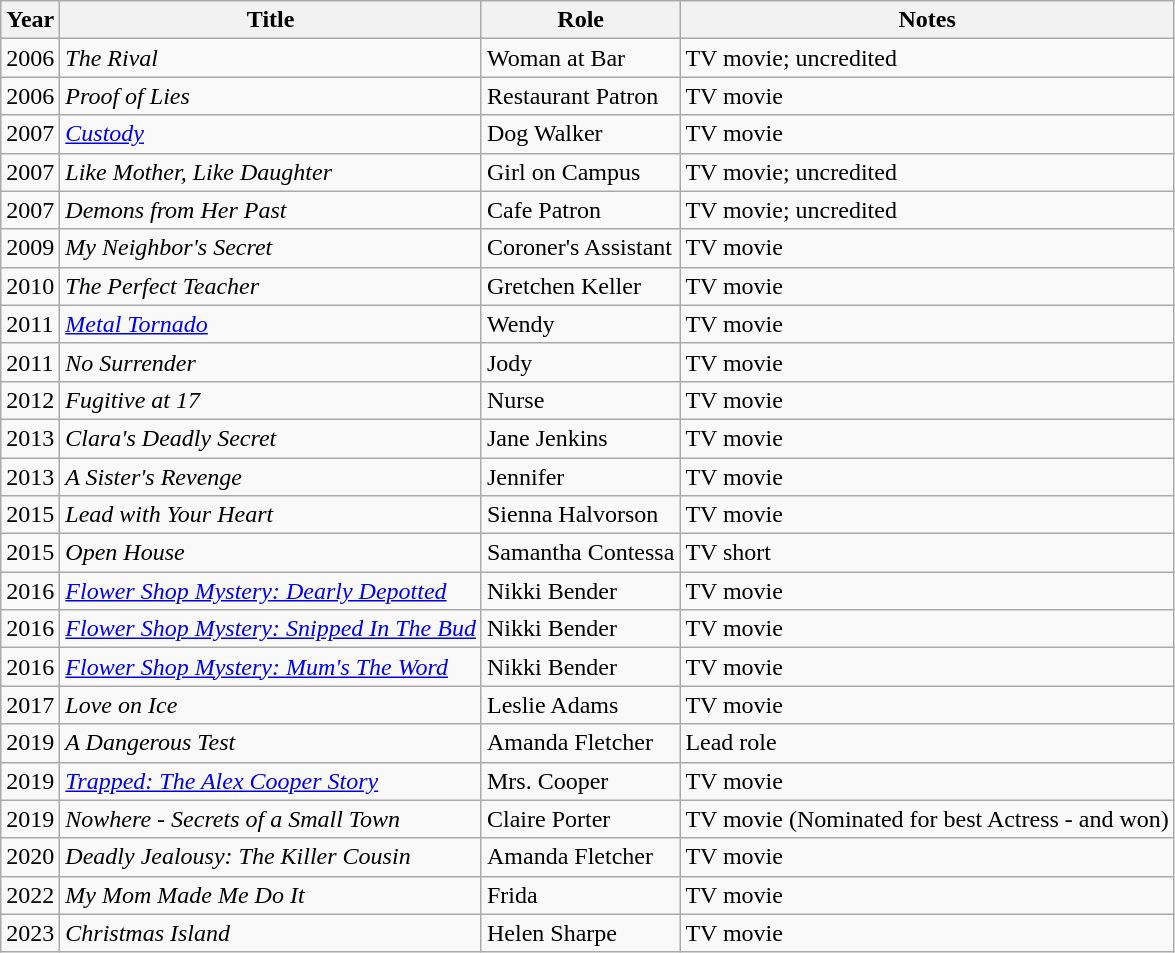<table class="wikitable sortable">
<tr>
<th>Year</th>
<th>Title</th>
<th>Role</th>
<th class="unsortable">Notes</th>
</tr>
<tr>
<td>2006</td>
<td data-sort-value="Rival, The"><em>The Rival</em></td>
<td>Woman at Bar</td>
<td>TV movie; uncredited</td>
</tr>
<tr>
<td>2006</td>
<td><em>Proof of Lies</em></td>
<td>Restaurant Patron</td>
<td>TV movie</td>
</tr>
<tr>
<td>2007</td>
<td><em><a href='#'>Custody</a></em></td>
<td>Dog Walker</td>
<td>TV movie</td>
</tr>
<tr>
<td>2007</td>
<td><em>Like Mother, Like Daughter</em></td>
<td>Girl on Campus</td>
<td>TV movie; uncredited</td>
</tr>
<tr>
<td>2007</td>
<td><em>Demons from Her Past</em></td>
<td>Cafe Patron</td>
<td>TV movie; uncredited</td>
</tr>
<tr>
<td>2009</td>
<td><em>My Neighbor's Secret</em></td>
<td>Coroner's Assistant</td>
<td>TV movie</td>
</tr>
<tr>
<td>2010</td>
<td data-sort-value="Perfect Teacher, The"><em>The Perfect Teacher</em></td>
<td>Gretchen Keller</td>
<td>TV movie</td>
</tr>
<tr>
<td>2011</td>
<td><em><a href='#'>Metal Tornado</a></em></td>
<td>Wendy</td>
<td>TV movie</td>
</tr>
<tr>
<td>2011</td>
<td><em>No Surrender</em></td>
<td>Jody</td>
<td>TV movie</td>
</tr>
<tr>
<td>2012</td>
<td><em>Fugitive at 17</em></td>
<td>Nurse</td>
<td>TV movie</td>
</tr>
<tr>
<td>2013</td>
<td><em>Clara's Deadly Secret</em></td>
<td>Jane Jenkins</td>
<td>TV movie</td>
</tr>
<tr>
<td>2013</td>
<td data-sort-value="Sister's Revenge, A"><em>A Sister's Revenge</em></td>
<td>Jennifer</td>
<td>TV movie</td>
</tr>
<tr>
<td>2015</td>
<td><em>Lead with Your Heart</em></td>
<td>Sienna Halvorson</td>
<td>TV movie</td>
</tr>
<tr>
<td>2015</td>
<td><em>Open House</em></td>
<td>Samantha Contessa</td>
<td>TV short</td>
</tr>
<tr>
<td>2016</td>
<td><em><a href='#'>Flower Shop Mystery: Dearly Depotted</a></em></td>
<td>Nikki Bender</td>
<td>TV movie </td>
</tr>
<tr>
<td>2016</td>
<td><em><a href='#'>Flower Shop Mystery: Snipped In The Bud</a></em></td>
<td>Nikki Bender</td>
<td>TV movie </td>
</tr>
<tr>
<td>2016</td>
<td><em><a href='#'>Flower Shop Mystery: Mum's The Word</a></em></td>
<td>Nikki Bender</td>
<td>TV movie </td>
</tr>
<tr>
<td>2017</td>
<td><em>Love on Ice</em></td>
<td>Leslie Adams</td>
<td>TV movie</td>
</tr>
<tr>
<td>2019</td>
<td data-sort-value="Dangerous Test, A"><em>A Dangerous Test</em></td>
<td>Amanda Fletcher</td>
<td>Lead role</td>
</tr>
<tr>
<td>2019</td>
<td><em><a href='#'>Trapped: The Alex Cooper Story</a></em></td>
<td>Mrs. Cooper</td>
<td>TV movie</td>
</tr>
<tr>
<td>2019</td>
<td><em>Nowhere - Secrets of a Small Town</em></td>
<td>Claire Porter</td>
<td>TV movie (Nominated for best Actress - and won)</td>
</tr>
<tr>
<td>2020</td>
<td><em>Deadly Jealousy: The Killer Cousin</em></td>
<td>Amanda Fletcher</td>
<td>TV movie</td>
</tr>
<tr>
<td>2022</td>
<td><em>My Mom Made Me Do It</em></td>
<td>Frida</td>
<td>TV movie</td>
</tr>
<tr>
<td>2023</td>
<td><em>Christmas Island</em></td>
<td>Helen Sharpe</td>
<td>TV movie</td>
</tr>
</table>
